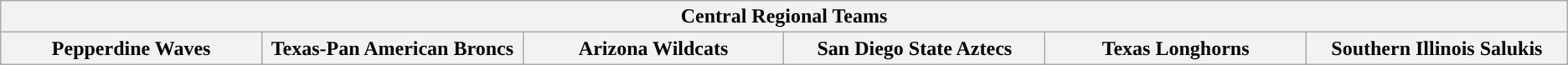<table class="wikitable">
<tr>
<th colspan=6>Central Regional Teams</th>
</tr>
<tr>
<th style="width: 10%; ">Pepperdine Waves</th>
<th style="width: 10%; ">Texas-Pan American Broncs</th>
<th style="width: 10%; ">Arizona Wildcats</th>
<th style="width: 10%; ">San Diego State Aztecs</th>
<th style="width: 10%; ">Texas Longhorns</th>
<th style="width: 10%; ">Southern Illinois Salukis</th>
</tr>
</table>
